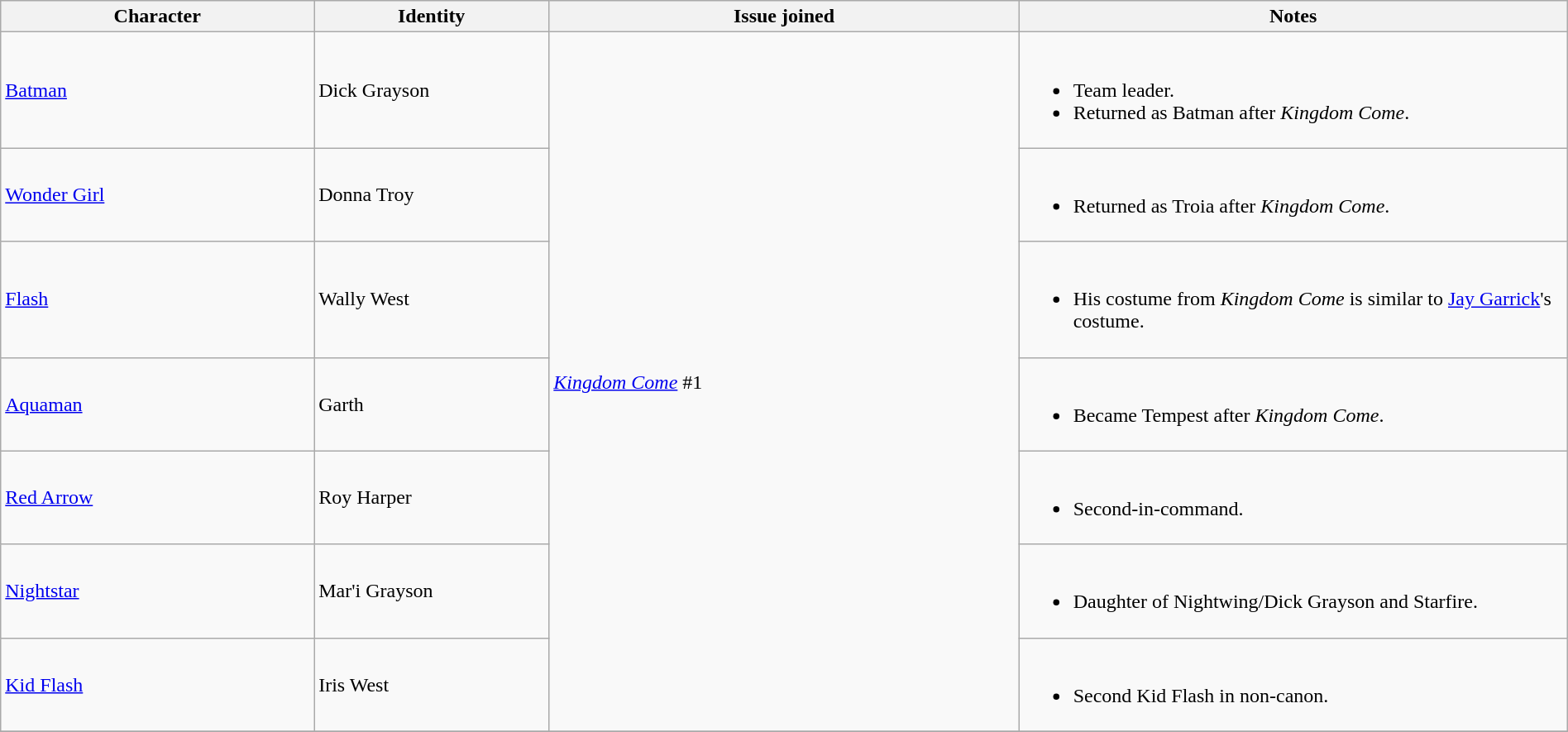<table class="wikitable" width=100%>
<tr>
<th width=20%>Character</th>
<th width=15%>Identity</th>
<th width=30%>Issue joined</th>
<th width=35%>Notes</th>
</tr>
<tr>
<td valign="center"><a href='#'>Batman</a></td>
<td valign="center">Dick Grayson</td>
<td rowspan="7"><em><a href='#'>Kingdom Come</a></em> #1</td>
<td><br><ul><li>Team leader.</li><li>Returned as Batman after <em>Kingdom Come</em>.</li></ul></td>
</tr>
<tr>
<td valign="center"><a href='#'>Wonder Girl</a></td>
<td valign="center">Donna Troy</td>
<td valign="center"><br><ul><li>Returned as Troia after <em>Kingdom Come</em>.</li></ul></td>
</tr>
<tr>
<td valign="center"><a href='#'>Flash</a></td>
<td valign="center">Wally West</td>
<td valign="center"><br><ul><li>His costume from <em>Kingdom Come</em> is similar to <a href='#'>Jay Garrick</a>'s costume.</li></ul></td>
</tr>
<tr>
<td valign="center"><a href='#'>Aquaman</a></td>
<td valign="center">Garth</td>
<td valign="center"><br><ul><li>Became Tempest after <em>Kingdom Come</em>.</li></ul></td>
</tr>
<tr>
<td valign="center"><a href='#'>Red Arrow</a></td>
<td valign="center">Roy Harper</td>
<td valign="center"><br><ul><li>Second-in-command.</li></ul></td>
</tr>
<tr>
<td valign="center"><a href='#'>Nightstar</a></td>
<td valign="center">Mar'i Grayson</td>
<td valign="center"><br><ul><li>Daughter of Nightwing/Dick Grayson and Starfire.</li></ul></td>
</tr>
<tr>
<td valign="center"><a href='#'>Kid Flash</a></td>
<td valign="center">Iris West</td>
<td valign="center"><br><ul><li>Second Kid Flash in non-canon.</li></ul></td>
</tr>
<tr>
</tr>
</table>
